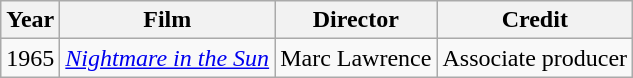<table class="wikitable">
<tr>
<th>Year</th>
<th>Film</th>
<th>Director</th>
<th>Credit</th>
</tr>
<tr>
<td>1965</td>
<td><em><a href='#'>Nightmare in the Sun</a></em></td>
<td>Marc Lawrence</td>
<td>Associate producer</td>
</tr>
</table>
